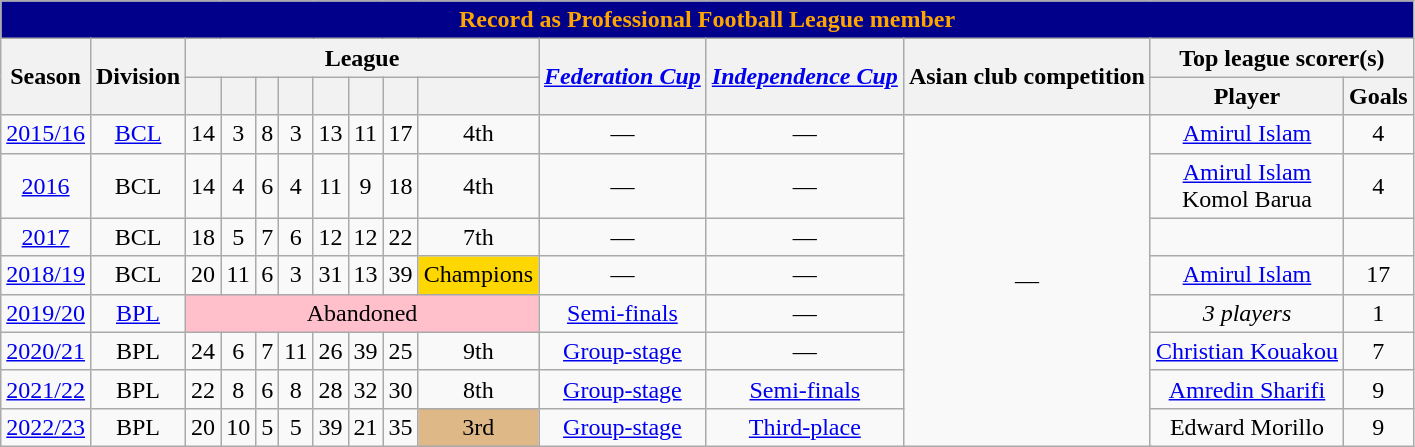<table class="wikitable" style="text-align: center">
<tr>
<th colspan=16 style="background-color:#00008B;color: orange;">Record as Professional Football League member</th>
</tr>
<tr>
<th rowspan="2">Season</th>
<th rowspan="2"><strong>Division</strong></th>
<th colspan="8">League</th>
<th rowspan="2"><em><a href='#'>Federation Cup</a></em></th>
<th rowspan="2"><em><a href='#'>Independence Cup</a></em></th>
<th colspan="2" rowspan="2">Asian club competition</th>
<th colspan="2">Top league scorer(s)</th>
</tr>
<tr>
<th></th>
<th></th>
<th></th>
<th></th>
<th></th>
<th></th>
<th></th>
<th></th>
<th>Player</th>
<th>Goals</th>
</tr>
<tr>
<td><a href='#'>2015/16</a></td>
<td><a href='#'>BCL</a></td>
<td>14</td>
<td>3</td>
<td>8</td>
<td>3</td>
<td>13</td>
<td>11</td>
<td>17</td>
<td>4th</td>
<td>—</td>
<td>—</td>
<td colspan="2" rowspan="9">—</td>
<td> <a href='#'>Amirul Islam</a></td>
<td>4</td>
</tr>
<tr>
<td><a href='#'>2016</a></td>
<td>BCL</td>
<td>14</td>
<td>4</td>
<td>6</td>
<td>4</td>
<td>11</td>
<td>9</td>
<td>18</td>
<td>4th</td>
<td>—</td>
<td>—</td>
<td> <a href='#'>Amirul Islam</a> <br>  Komol Barua</td>
<td>4</td>
</tr>
<tr>
<td><a href='#'>2017</a></td>
<td>BCL</td>
<td>18</td>
<td>5</td>
<td>7</td>
<td>6</td>
<td>12</td>
<td>12</td>
<td>22</td>
<td>7th</td>
<td>—</td>
<td>—</td>
<td></td>
<td></td>
</tr>
<tr>
<td><a href='#'>2018/19</a></td>
<td>BCL</td>
<td>20</td>
<td>11</td>
<td>6</td>
<td>3</td>
<td>31</td>
<td>13</td>
<td>39</td>
<td bgcolor="FFD700" align="center">Champions</td>
<td>—</td>
<td>—</td>
<td> <a href='#'>Amirul Islam</a></td>
<td>17</td>
</tr>
<tr>
<td><a href='#'>2019/20</a></td>
<td><a href='#'>BPL</a></td>
<td colspan=8 style="background:pink;">Abandoned</td>
<td><a href='#'>Semi-finals</a></td>
<td>—</td>
<td><em>3 players</em></td>
<td>1</td>
</tr>
<tr>
<td><a href='#'>2020/21</a></td>
<td>BPL</td>
<td>24</td>
<td>6</td>
<td>7</td>
<td>11</td>
<td>26</td>
<td>39</td>
<td>25</td>
<td>9th</td>
<td><a href='#'>Group-stage</a></td>
<td>—</td>
<td> <a href='#'>Christian Kouakou</a></td>
<td>7</td>
</tr>
<tr>
<td><a href='#'>2021/22</a></td>
<td>BPL</td>
<td>22</td>
<td>8</td>
<td>6</td>
<td>8</td>
<td>28</td>
<td>32</td>
<td>30</td>
<td>8th</td>
<td><a href='#'>Group-stage</a></td>
<td><a href='#'>Semi-finals</a></td>
<td> <a href='#'>Amredin Sharifi</a></td>
<td>9</td>
</tr>
<tr>
<td><a href='#'>2022/23</a></td>
<td>BPL</td>
<td>20</td>
<td>10</td>
<td>5</td>
<td>5</td>
<td>39</td>
<td>21</td>
<td>35</td>
<td bgcolor="DEB887" align="center">3rd</td>
<td><a href='#'>Group-stage</a></td>
<td><a href='#'>Third-place</a></td>
<td> Edward Morillo</td>
<td>9</td>
</tr>
</table>
